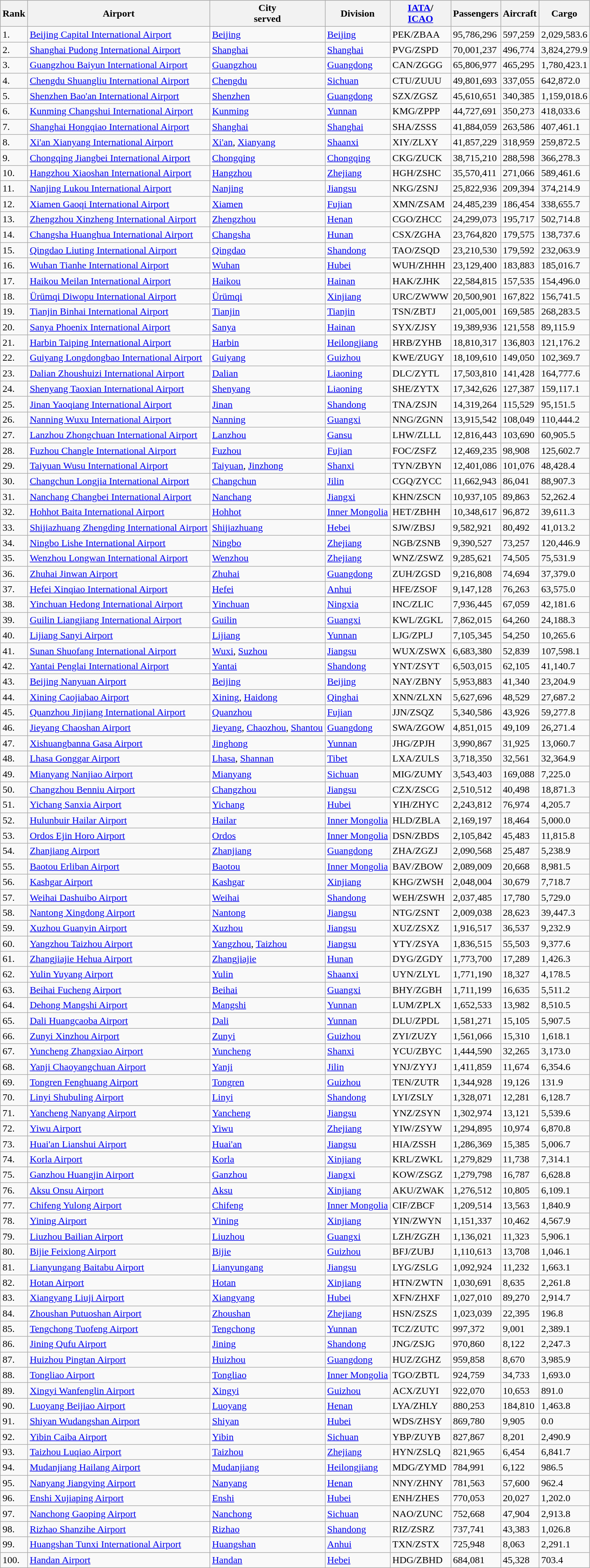<table class="wikitable sortable">
<tr bgcolor=lightgrey>
<th>Rank</th>
<th>Airport</th>
<th>City<br>served</th>
<th>Division</th>
<th><a href='#'>IATA</a>/<br><a href='#'>ICAO</a></th>
<th>Passengers</th>
<th>Aircraft</th>
<th>Cargo</th>
</tr>
<tr>
<td>1.</td>
<td><a href='#'>Beijing Capital International Airport</a></td>
<td><a href='#'>Beijing</a></td>
<td><a href='#'>Beijing</a></td>
<td>PEK/ZBAA</td>
<td>95,786,296</td>
<td>597,259</td>
<td>2,029,583.6</td>
</tr>
<tr>
<td>2.</td>
<td><a href='#'>Shanghai Pudong International Airport</a></td>
<td><a href='#'>Shanghai</a></td>
<td><a href='#'>Shanghai</a></td>
<td>PVG/ZSPD</td>
<td>70,001,237</td>
<td>496,774</td>
<td>3,824,279.9</td>
</tr>
<tr>
<td>3.</td>
<td><a href='#'>Guangzhou Baiyun International Airport</a></td>
<td><a href='#'>Guangzhou</a></td>
<td><a href='#'>Guangdong</a></td>
<td>CAN/ZGGG</td>
<td>65,806,977</td>
<td>465,295</td>
<td>1,780,423.1</td>
</tr>
<tr>
<td>4.</td>
<td><a href='#'>Chengdu Shuangliu International Airport</a></td>
<td><a href='#'>Chengdu</a></td>
<td><a href='#'>Sichuan</a></td>
<td>CTU/ZUUU</td>
<td>49,801,693</td>
<td>337,055</td>
<td>642,872.0</td>
</tr>
<tr>
<td>5.</td>
<td><a href='#'>Shenzhen Bao'an International Airport</a></td>
<td><a href='#'>Shenzhen</a></td>
<td><a href='#'>Guangdong</a></td>
<td>SZX/ZGSZ</td>
<td>45,610,651</td>
<td>340,385</td>
<td>1,159,018.6</td>
</tr>
<tr>
<td>6.</td>
<td><a href='#'>Kunming Changshui International Airport</a></td>
<td><a href='#'>Kunming</a></td>
<td><a href='#'>Yunnan</a></td>
<td>KMG/ZPPP</td>
<td>44,727,691</td>
<td>350,273</td>
<td>418,033.6</td>
</tr>
<tr>
<td>7.</td>
<td><a href='#'>Shanghai Hongqiao International Airport</a></td>
<td><a href='#'>Shanghai</a></td>
<td><a href='#'>Shanghai</a></td>
<td>SHA/ZSSS</td>
<td>41,884,059</td>
<td>263,586</td>
<td>407,461.1</td>
</tr>
<tr>
<td>8.</td>
<td><a href='#'>Xi'an Xianyang International Airport</a></td>
<td><a href='#'>Xi'an</a>, <a href='#'>Xianyang</a></td>
<td><a href='#'>Shaanxi</a></td>
<td>XIY/ZLXY</td>
<td>41,857,229</td>
<td>318,959</td>
<td>259,872.5</td>
</tr>
<tr>
<td>9.</td>
<td><a href='#'>Chongqing Jiangbei International Airport</a></td>
<td><a href='#'>Chongqing</a></td>
<td><a href='#'>Chongqing</a></td>
<td>CKG/ZUCK</td>
<td>38,715,210</td>
<td>288,598</td>
<td>366,278.3</td>
</tr>
<tr>
<td>10.</td>
<td><a href='#'>Hangzhou Xiaoshan International Airport</a></td>
<td><a href='#'>Hangzhou</a></td>
<td><a href='#'>Zhejiang</a></td>
<td>HGH/ZSHC</td>
<td>35,570,411</td>
<td>271,066</td>
<td>589,461.6</td>
</tr>
<tr>
<td>11.</td>
<td><a href='#'>Nanjing Lukou International Airport</a></td>
<td><a href='#'>Nanjing</a></td>
<td><a href='#'>Jiangsu</a></td>
<td>NKG/ZSNJ</td>
<td>25,822,936</td>
<td>209,394</td>
<td>374,214.9</td>
</tr>
<tr>
<td>12.</td>
<td><a href='#'>Xiamen Gaoqi International Airport</a></td>
<td><a href='#'>Xiamen</a></td>
<td><a href='#'>Fujian</a></td>
<td>XMN/ZSAM</td>
<td>24,485,239</td>
<td>186,454</td>
<td>338,655.7</td>
</tr>
<tr>
<td>13.</td>
<td><a href='#'>Zhengzhou Xinzheng International Airport</a></td>
<td><a href='#'>Zhengzhou</a></td>
<td><a href='#'>Henan</a></td>
<td>CGO/ZHCC</td>
<td>24,299,073</td>
<td>195,717</td>
<td>502,714.8</td>
</tr>
<tr>
<td>14.</td>
<td><a href='#'>Changsha Huanghua International Airport</a></td>
<td><a href='#'>Changsha</a></td>
<td><a href='#'>Hunan</a></td>
<td>CSX/ZGHA</td>
<td>23,764,820</td>
<td>179,575</td>
<td>138,737.6</td>
</tr>
<tr>
<td>15.</td>
<td><a href='#'>Qingdao Liuting International Airport</a></td>
<td><a href='#'>Qingdao</a></td>
<td><a href='#'>Shandong</a></td>
<td>TAO/ZSQD</td>
<td>23,210,530</td>
<td>179,592</td>
<td>232,063.9</td>
</tr>
<tr>
<td>16.</td>
<td><a href='#'>Wuhan Tianhe International Airport</a></td>
<td><a href='#'>Wuhan</a></td>
<td><a href='#'>Hubei</a></td>
<td>WUH/ZHHH</td>
<td>23,129,400</td>
<td>183,883</td>
<td>185,016.7</td>
</tr>
<tr>
<td>17.</td>
<td><a href='#'>Haikou Meilan International Airport</a></td>
<td><a href='#'>Haikou</a></td>
<td><a href='#'>Hainan</a></td>
<td>HAK/ZJHK</td>
<td>22,584,815</td>
<td>157,535</td>
<td>154,496.0</td>
</tr>
<tr>
<td>18.</td>
<td><a href='#'>Ürümqi Diwopu International Airport</a></td>
<td><a href='#'>Ürümqi</a></td>
<td><a href='#'>Xinjiang</a></td>
<td>URC/ZWWW</td>
<td>20,500,901</td>
<td>167,822</td>
<td>156,741.5</td>
</tr>
<tr>
<td>19.</td>
<td><a href='#'>Tianjin Binhai International Airport</a></td>
<td><a href='#'>Tianjin</a></td>
<td><a href='#'>Tianjin</a></td>
<td>TSN/ZBTJ</td>
<td>21,005,001</td>
<td>169,585</td>
<td>268,283.5</td>
</tr>
<tr>
<td>20.</td>
<td><a href='#'>Sanya Phoenix International Airport</a></td>
<td><a href='#'>Sanya</a></td>
<td><a href='#'>Hainan</a></td>
<td>SYX/ZJSY</td>
<td>19,389,936</td>
<td>121,558</td>
<td>89,115.9</td>
</tr>
<tr>
<td>21.</td>
<td><a href='#'>Harbin Taiping International Airport</a></td>
<td><a href='#'>Harbin</a></td>
<td><a href='#'>Heilongjiang</a></td>
<td>HRB/ZYHB</td>
<td>18,810,317</td>
<td>136,803</td>
<td>121,176.2</td>
</tr>
<tr>
<td>22.</td>
<td><a href='#'>Guiyang Longdongbao International Airport</a></td>
<td><a href='#'>Guiyang</a></td>
<td><a href='#'>Guizhou</a></td>
<td>KWE/ZUGY</td>
<td>18,109,610</td>
<td>149,050</td>
<td>102,369.7</td>
</tr>
<tr>
<td>23.</td>
<td><a href='#'>Dalian Zhoushuizi International Airport</a></td>
<td><a href='#'>Dalian</a></td>
<td><a href='#'>Liaoning</a></td>
<td>DLC/ZYTL</td>
<td>17,503,810</td>
<td>141,428</td>
<td>164,777.6</td>
</tr>
<tr>
<td>24.</td>
<td><a href='#'>Shenyang Taoxian International Airport</a></td>
<td><a href='#'>Shenyang</a></td>
<td><a href='#'>Liaoning</a></td>
<td>SHE/ZYTX</td>
<td>17,342,626</td>
<td>127,387</td>
<td>159,117.1</td>
</tr>
<tr>
<td>25.</td>
<td><a href='#'>Jinan Yaoqiang International Airport</a></td>
<td><a href='#'>Jinan</a></td>
<td><a href='#'>Shandong</a></td>
<td>TNA/ZSJN</td>
<td>14,319,264</td>
<td>115,529</td>
<td>95,151.5</td>
</tr>
<tr>
<td>26.</td>
<td><a href='#'>Nanning Wuxu International Airport</a></td>
<td><a href='#'>Nanning</a></td>
<td><a href='#'>Guangxi</a></td>
<td>NNG/ZGNN</td>
<td>13,915,542</td>
<td>108,049</td>
<td>110,444.2</td>
</tr>
<tr>
<td>27.</td>
<td><a href='#'>Lanzhou Zhongchuan International Airport</a></td>
<td><a href='#'>Lanzhou</a></td>
<td><a href='#'>Gansu</a></td>
<td>LHW/ZLLL</td>
<td>12,816,443</td>
<td>103,690</td>
<td>60,905.5</td>
</tr>
<tr>
<td>28.</td>
<td><a href='#'>Fuzhou Changle International Airport</a></td>
<td><a href='#'>Fuzhou</a></td>
<td><a href='#'>Fujian</a></td>
<td>FOC/ZSFZ</td>
<td>12,469,235</td>
<td>98,908</td>
<td>125,602.7</td>
</tr>
<tr>
<td>29.</td>
<td><a href='#'>Taiyuan Wusu International Airport</a></td>
<td><a href='#'>Taiyuan</a>, <a href='#'>Jinzhong</a></td>
<td><a href='#'>Shanxi</a></td>
<td>TYN/ZBYN</td>
<td>12,401,086</td>
<td>101,076</td>
<td>48,428.4</td>
</tr>
<tr>
<td>30.</td>
<td><a href='#'>Changchun Longjia International Airport</a></td>
<td><a href='#'>Changchun</a></td>
<td><a href='#'>Jilin</a></td>
<td>CGQ/ZYCC</td>
<td>11,662,943</td>
<td>86,041</td>
<td>88,907.3</td>
</tr>
<tr>
<td>31.</td>
<td><a href='#'>Nanchang Changbei International Airport</a></td>
<td><a href='#'>Nanchang</a></td>
<td><a href='#'>Jiangxi</a></td>
<td>KHN/ZSCN</td>
<td>10,937,105</td>
<td>89,863</td>
<td>52,262.4</td>
</tr>
<tr>
<td>32.</td>
<td><a href='#'>Hohhot Baita International Airport</a></td>
<td><a href='#'>Hohhot</a></td>
<td><a href='#'>Inner Mongolia</a></td>
<td>HET/ZBHH</td>
<td>10,348,617</td>
<td>96,872</td>
<td>39,611.3</td>
</tr>
<tr>
<td>33.</td>
<td><a href='#'>Shijiazhuang Zhengding International Airport</a></td>
<td><a href='#'>Shijiazhuang</a></td>
<td><a href='#'>Hebei</a></td>
<td>SJW/ZBSJ</td>
<td>9,582,921</td>
<td>80,492</td>
<td>41,013.2</td>
</tr>
<tr>
<td>34.</td>
<td><a href='#'>Ningbo Lishe International Airport</a></td>
<td><a href='#'>Ningbo</a></td>
<td><a href='#'>Zhejiang</a></td>
<td>NGB/ZSNB</td>
<td>9,390,527</td>
<td>73,257</td>
<td>120,446.9</td>
</tr>
<tr>
<td>35.</td>
<td><a href='#'>Wenzhou Longwan International Airport</a></td>
<td><a href='#'>Wenzhou</a></td>
<td><a href='#'>Zhejiang</a></td>
<td>WNZ/ZSWZ</td>
<td>9,285,621</td>
<td>74,505</td>
<td>75,531.9</td>
</tr>
<tr>
<td>36.</td>
<td><a href='#'>Zhuhai Jinwan Airport</a></td>
<td><a href='#'>Zhuhai</a></td>
<td><a href='#'>Guangdong</a></td>
<td>ZUH/ZGSD</td>
<td>9,216,808</td>
<td>74,694</td>
<td>37,379.0</td>
</tr>
<tr>
<td>37.</td>
<td><a href='#'>Hefei Xinqiao International Airport</a></td>
<td><a href='#'>Hefei</a></td>
<td><a href='#'>Anhui</a></td>
<td>HFE/ZSOF</td>
<td>9,147,128</td>
<td>76,263</td>
<td>63,575.0</td>
</tr>
<tr>
<td>38.</td>
<td><a href='#'>Yinchuan Hedong International Airport</a></td>
<td><a href='#'>Yinchuan</a></td>
<td><a href='#'>Ningxia</a></td>
<td>INC/ZLIC</td>
<td>7,936,445</td>
<td>67,059</td>
<td>42,181.6</td>
</tr>
<tr>
<td>39.</td>
<td><a href='#'>Guilin Liangjiang International Airport</a></td>
<td><a href='#'>Guilin</a></td>
<td><a href='#'>Guangxi</a></td>
<td>KWL/ZGKL</td>
<td>7,862,015</td>
<td>64,260</td>
<td>24,188.3</td>
</tr>
<tr>
<td>40.</td>
<td><a href='#'>Lijiang Sanyi Airport</a></td>
<td><a href='#'>Lijiang</a></td>
<td><a href='#'>Yunnan</a></td>
<td>LJG/ZPLJ</td>
<td>7,105,345</td>
<td>54,250</td>
<td>10,265.6</td>
</tr>
<tr>
<td>41.</td>
<td><a href='#'>Sunan Shuofang International Airport</a></td>
<td><a href='#'>Wuxi</a>, <a href='#'>Suzhou</a></td>
<td><a href='#'>Jiangsu</a></td>
<td>WUX/ZSWX</td>
<td>6,683,380</td>
<td>52,839</td>
<td>107,598.1</td>
</tr>
<tr>
<td>42.</td>
<td><a href='#'>Yantai Penglai International Airport</a></td>
<td><a href='#'>Yantai</a></td>
<td><a href='#'>Shandong</a></td>
<td>YNT/ZSYT</td>
<td>6,503,015</td>
<td>62,105</td>
<td>41,140.7</td>
</tr>
<tr>
<td>43.</td>
<td><a href='#'>Beijing Nanyuan Airport</a></td>
<td><a href='#'>Beijing</a></td>
<td><a href='#'>Beijing</a></td>
<td>NAY/ZBNY</td>
<td>5,953,883</td>
<td>41,340</td>
<td>23,204.9</td>
</tr>
<tr>
<td>44.</td>
<td><a href='#'>Xining Caojiabao Airport</a></td>
<td><a href='#'>Xining</a>, <a href='#'>Haidong</a></td>
<td><a href='#'>Qinghai</a></td>
<td>XNN/ZLXN</td>
<td>5,627,696</td>
<td>48,529</td>
<td>27,687.2</td>
</tr>
<tr>
<td>45.</td>
<td><a href='#'>Quanzhou Jinjiang International Airport</a></td>
<td><a href='#'>Quanzhou</a></td>
<td><a href='#'>Fujian</a></td>
<td>JJN/ZSQZ</td>
<td>5,340,586</td>
<td>43,926</td>
<td>59,277.8</td>
</tr>
<tr>
<td>46.</td>
<td><a href='#'>Jieyang Chaoshan Airport</a></td>
<td><a href='#'>Jieyang</a>, <a href='#'>Chaozhou</a>, <a href='#'>Shantou</a></td>
<td><a href='#'>Guangdong</a></td>
<td>SWA/ZGOW</td>
<td>4,851,015</td>
<td>49,109</td>
<td>26,271.4</td>
</tr>
<tr>
<td>47.</td>
<td><a href='#'>Xishuangbanna Gasa Airport</a></td>
<td><a href='#'>Jinghong</a></td>
<td><a href='#'>Yunnan</a></td>
<td>JHG/ZPJH</td>
<td>3,990,867</td>
<td>31,925</td>
<td>13,060.7</td>
</tr>
<tr>
<td>48.</td>
<td><a href='#'>Lhasa Gonggar Airport</a></td>
<td><a href='#'>Lhasa</a>, <a href='#'>Shannan</a></td>
<td><a href='#'>Tibet</a></td>
<td>LXA/ZULS</td>
<td>3,718,350</td>
<td>32,561</td>
<td>32,364.9</td>
</tr>
<tr>
<td>49.</td>
<td><a href='#'>Mianyang Nanjiao Airport</a></td>
<td><a href='#'>Mianyang</a></td>
<td><a href='#'>Sichuan</a></td>
<td>MIG/ZUMY</td>
<td>3,543,403</td>
<td>169,088</td>
<td>7,225.0</td>
</tr>
<tr>
<td>50.</td>
<td><a href='#'>Changzhou Benniu Airport</a></td>
<td><a href='#'>Changzhou</a></td>
<td><a href='#'>Jiangsu</a></td>
<td>CZX/ZSCG</td>
<td>2,510,512</td>
<td>40,498</td>
<td>18,871.3</td>
</tr>
<tr>
<td>51.</td>
<td><a href='#'>Yichang Sanxia Airport</a></td>
<td><a href='#'>Yichang</a></td>
<td><a href='#'>Hubei</a></td>
<td>YIH/ZHYC</td>
<td>2,243,812</td>
<td>76,974</td>
<td>4,205.7</td>
</tr>
<tr>
<td>52.</td>
<td><a href='#'>Hulunbuir Hailar Airport</a></td>
<td><a href='#'>Hailar</a></td>
<td><a href='#'>Inner Mongolia</a></td>
<td>HLD/ZBLA</td>
<td>2,169,197</td>
<td>18,464</td>
<td>5,000.0</td>
</tr>
<tr>
<td>53.</td>
<td><a href='#'>Ordos Ejin Horo Airport</a></td>
<td><a href='#'>Ordos</a></td>
<td><a href='#'>Inner Mongolia</a></td>
<td>DSN/ZBDS</td>
<td>2,105,842</td>
<td>45,483</td>
<td>11,815.8</td>
</tr>
<tr>
<td>54.</td>
<td><a href='#'>Zhanjiang Airport</a></td>
<td><a href='#'>Zhanjiang</a></td>
<td><a href='#'>Guangdong</a></td>
<td>ZHA/ZGZJ</td>
<td>2,090,568</td>
<td>25,487</td>
<td>5,238.9</td>
</tr>
<tr>
<td>55.</td>
<td><a href='#'>Baotou Erliban Airport</a></td>
<td><a href='#'>Baotou</a></td>
<td><a href='#'>Inner Mongolia</a></td>
<td>BAV/ZBOW</td>
<td>2,089,009</td>
<td>20,668</td>
<td>8,981.5</td>
</tr>
<tr>
<td>56.</td>
<td><a href='#'>Kashgar Airport</a></td>
<td><a href='#'>Kashgar</a></td>
<td><a href='#'>Xinjiang</a></td>
<td>KHG/ZWSH</td>
<td>2,048,004</td>
<td>30,679</td>
<td>7,718.7</td>
</tr>
<tr>
<td>57.</td>
<td><a href='#'>Weihai Dashuibo Airport</a></td>
<td><a href='#'>Weihai</a></td>
<td><a href='#'>Shandong</a></td>
<td>WEH/ZSWH</td>
<td>2,037,485</td>
<td>17,780</td>
<td>5,729.0</td>
</tr>
<tr>
<td>58.</td>
<td><a href='#'>Nantong Xingdong Airport</a></td>
<td><a href='#'>Nantong</a></td>
<td><a href='#'>Jiangsu</a></td>
<td>NTG/ZSNT</td>
<td>2,009,038</td>
<td>28,623</td>
<td>39,447.3</td>
</tr>
<tr>
<td>59.</td>
<td><a href='#'>Xuzhou Guanyin Airport</a></td>
<td><a href='#'>Xuzhou</a></td>
<td><a href='#'>Jiangsu</a></td>
<td>XUZ/ZSXZ</td>
<td>1,916,517</td>
<td>36,537</td>
<td>9,232.9</td>
</tr>
<tr>
<td>60.</td>
<td><a href='#'>Yangzhou Taizhou Airport</a></td>
<td><a href='#'>Yangzhou</a>, <a href='#'>Taizhou</a></td>
<td><a href='#'>Jiangsu</a></td>
<td>YTY/ZSYA</td>
<td>1,836,515</td>
<td>55,503</td>
<td>9,377.6</td>
</tr>
<tr>
<td>61.</td>
<td><a href='#'>Zhangjiajie Hehua Airport</a></td>
<td><a href='#'>Zhangjiajie</a></td>
<td><a href='#'>Hunan</a></td>
<td>DYG/ZGDY</td>
<td>1,773,700</td>
<td>17,289</td>
<td>1,426.3</td>
</tr>
<tr>
<td>62.</td>
<td><a href='#'>Yulin Yuyang Airport</a></td>
<td><a href='#'>Yulin</a></td>
<td><a href='#'>Shaanxi</a></td>
<td>UYN/ZLYL</td>
<td>1,771,190</td>
<td>18,327</td>
<td>4,178.5</td>
</tr>
<tr>
<td>63.</td>
<td><a href='#'>Beihai Fucheng Airport</a></td>
<td><a href='#'>Beihai</a></td>
<td><a href='#'>Guangxi</a></td>
<td>BHY/ZGBH</td>
<td>1,711,199</td>
<td>16,635</td>
<td>5,511.2</td>
</tr>
<tr>
<td>64.</td>
<td><a href='#'>Dehong Mangshi Airport</a></td>
<td><a href='#'>Mangshi</a></td>
<td><a href='#'>Yunnan</a></td>
<td>LUM/ZPLX</td>
<td>1,652,533</td>
<td>13,982</td>
<td>8,510.5</td>
</tr>
<tr>
<td>65.</td>
<td><a href='#'>Dali Huangcaoba Airport</a></td>
<td><a href='#'>Dali</a></td>
<td><a href='#'>Yunnan</a></td>
<td>DLU/ZPDL</td>
<td>1,581,271</td>
<td>15,105</td>
<td>5,907.5</td>
</tr>
<tr>
<td>66.</td>
<td><a href='#'>Zunyi Xinzhou Airport</a></td>
<td><a href='#'>Zunyi</a></td>
<td><a href='#'>Guizhou</a></td>
<td>ZYI/ZUZY</td>
<td>1,561,066</td>
<td>15,310</td>
<td>1,618.1</td>
</tr>
<tr>
<td>67.</td>
<td><a href='#'>Yuncheng Zhangxiao Airport</a></td>
<td><a href='#'>Yuncheng</a></td>
<td><a href='#'>Shanxi</a></td>
<td>YCU/ZBYC</td>
<td>1,444,590</td>
<td>32,265</td>
<td>3,173.0</td>
</tr>
<tr>
<td>68.</td>
<td><a href='#'>Yanji Chaoyangchuan Airport</a></td>
<td><a href='#'>Yanji</a></td>
<td><a href='#'>Jilin</a></td>
<td>YNJ/ZYYJ</td>
<td>1,411,859</td>
<td>11,674</td>
<td>6,354.6</td>
</tr>
<tr>
<td>69.</td>
<td><a href='#'>Tongren Fenghuang Airport</a></td>
<td><a href='#'>Tongren</a></td>
<td><a href='#'>Guizhou</a></td>
<td>TEN/ZUTR</td>
<td>1,344,928</td>
<td>19,126</td>
<td>131.9</td>
</tr>
<tr>
<td>70.</td>
<td><a href='#'>Linyi Shubuling Airport</a></td>
<td><a href='#'>Linyi</a></td>
<td><a href='#'>Shandong</a></td>
<td>LYI/ZSLY</td>
<td>1,328,071</td>
<td>12,281</td>
<td>6,128.7</td>
</tr>
<tr>
<td>71.</td>
<td><a href='#'>Yancheng Nanyang Airport</a></td>
<td><a href='#'>Yancheng</a></td>
<td><a href='#'>Jiangsu</a></td>
<td>YNZ/ZSYN</td>
<td>1,302,974</td>
<td>13,121</td>
<td>5,539.6</td>
</tr>
<tr>
<td>72.</td>
<td><a href='#'>Yiwu Airport</a></td>
<td><a href='#'>Yiwu</a></td>
<td><a href='#'>Zhejiang</a></td>
<td>YIW/ZSYW</td>
<td>1,294,895</td>
<td>10,974</td>
<td>6,870.8</td>
</tr>
<tr>
<td>73.</td>
<td><a href='#'>Huai'an Lianshui Airport</a></td>
<td><a href='#'>Huai'an</a></td>
<td><a href='#'>Jiangsu</a></td>
<td>HIA/ZSSH</td>
<td>1,286,369</td>
<td>15,385</td>
<td>5,006.7</td>
</tr>
<tr>
<td>74.</td>
<td><a href='#'>Korla Airport</a></td>
<td><a href='#'>Korla</a></td>
<td><a href='#'>Xinjiang</a></td>
<td>KRL/ZWKL</td>
<td>1,279,829</td>
<td>11,738</td>
<td>7,314.1</td>
</tr>
<tr>
<td>75.</td>
<td><a href='#'>Ganzhou Huangjin Airport</a></td>
<td><a href='#'>Ganzhou</a></td>
<td><a href='#'>Jiangxi</a></td>
<td>KOW/ZSGZ</td>
<td>1,279,798</td>
<td>16,787</td>
<td>6,628.8</td>
</tr>
<tr>
<td>76.</td>
<td><a href='#'>Aksu Onsu Airport</a></td>
<td><a href='#'>Aksu</a></td>
<td><a href='#'>Xinjiang</a></td>
<td>AKU/ZWAK</td>
<td>1,276,512</td>
<td>10,805</td>
<td>6,109.1</td>
</tr>
<tr>
<td>77.</td>
<td><a href='#'>Chifeng Yulong Airport</a></td>
<td><a href='#'>Chifeng</a></td>
<td><a href='#'>Inner Mongolia</a></td>
<td>CIF/ZBCF</td>
<td>1,209,514</td>
<td>13,563</td>
<td>1,840.9</td>
</tr>
<tr>
<td>78.</td>
<td><a href='#'>Yining Airport</a></td>
<td><a href='#'>Yining</a></td>
<td><a href='#'>Xinjiang</a></td>
<td>YIN/ZWYN</td>
<td>1,151,337</td>
<td>10,462</td>
<td>4,567.9</td>
</tr>
<tr>
<td>79.</td>
<td><a href='#'>Liuzhou Bailian Airport</a></td>
<td><a href='#'>Liuzhou</a></td>
<td><a href='#'>Guangxi</a></td>
<td>LZH/ZGZH</td>
<td>1,136,021</td>
<td>11,323</td>
<td>5,906.1</td>
</tr>
<tr>
<td>80.</td>
<td><a href='#'>Bijie Feixiong Airport</a></td>
<td><a href='#'>Bijie</a></td>
<td><a href='#'>Guizhou</a></td>
<td>BFJ/ZUBJ</td>
<td>1,110,613</td>
<td>13,708</td>
<td>1,046.1</td>
</tr>
<tr>
<td>81.</td>
<td><a href='#'>Lianyungang Baitabu Airport</a></td>
<td><a href='#'>Lianyungang</a></td>
<td><a href='#'>Jiangsu</a></td>
<td>LYG/ZSLG</td>
<td>1,092,924</td>
<td>11,232</td>
<td>1,663.1</td>
</tr>
<tr>
<td>82.</td>
<td><a href='#'>Hotan Airport</a></td>
<td><a href='#'>Hotan</a></td>
<td><a href='#'>Xinjiang</a></td>
<td>HTN/ZWTN</td>
<td>1,030,691</td>
<td>8,635</td>
<td>2,261.8</td>
</tr>
<tr>
<td>83.</td>
<td><a href='#'>Xiangyang Liuji Airport</a></td>
<td><a href='#'>Xiangyang</a></td>
<td><a href='#'>Hubei</a></td>
<td>XFN/ZHXF</td>
<td>1,027,010</td>
<td>89,270</td>
<td>2,914.7</td>
</tr>
<tr>
<td>84.</td>
<td><a href='#'>Zhoushan Putuoshan Airport</a></td>
<td><a href='#'>Zhoushan</a></td>
<td><a href='#'>Zhejiang</a></td>
<td>HSN/ZSZS</td>
<td>1,023,039</td>
<td>22,395</td>
<td>196.8</td>
</tr>
<tr>
<td>85.</td>
<td><a href='#'>Tengchong Tuofeng Airport</a></td>
<td><a href='#'>Tengchong</a></td>
<td><a href='#'>Yunnan</a></td>
<td>TCZ/ZUTC</td>
<td>997,372</td>
<td>9,001</td>
<td>2,389.1</td>
</tr>
<tr>
<td>86.</td>
<td><a href='#'>Jining Qufu Airport</a></td>
<td><a href='#'>Jining</a></td>
<td><a href='#'>Shandong</a></td>
<td>JNG/ZSJG</td>
<td>970,860</td>
<td>8,122</td>
<td>2,247.3</td>
</tr>
<tr>
<td>87.</td>
<td><a href='#'>Huizhou Pingtan Airport</a></td>
<td><a href='#'>Huizhou</a></td>
<td><a href='#'>Guangdong</a></td>
<td>HUZ/ZGHZ</td>
<td>959,858</td>
<td>8,670</td>
<td>3,985.9</td>
</tr>
<tr>
<td>88.</td>
<td><a href='#'>Tongliao Airport</a></td>
<td><a href='#'>Tongliao</a></td>
<td><a href='#'>Inner Mongolia</a></td>
<td>TGO/ZBTL</td>
<td>924,759</td>
<td>34,733</td>
<td>1,693.0</td>
</tr>
<tr>
<td>89.</td>
<td><a href='#'>Xingyi Wanfenglin Airport</a></td>
<td><a href='#'>Xingyi</a></td>
<td><a href='#'>Guizhou</a></td>
<td>ACX/ZUYI</td>
<td>922,070</td>
<td>10,653</td>
<td>891.0</td>
</tr>
<tr>
<td>90.</td>
<td><a href='#'>Luoyang Beijiao Airport</a></td>
<td><a href='#'>Luoyang</a></td>
<td><a href='#'>Henan</a></td>
<td>LYA/ZHLY</td>
<td>880,253</td>
<td>184,810</td>
<td>1,463.8</td>
</tr>
<tr>
<td>91.</td>
<td><a href='#'>Shiyan Wudangshan Airport</a></td>
<td><a href='#'>Shiyan</a></td>
<td><a href='#'>Hubei</a></td>
<td>WDS/ZHSY</td>
<td>869,780</td>
<td>9,905</td>
<td>0.0</td>
</tr>
<tr>
<td>92.</td>
<td><a href='#'>Yibin Caiba Airport</a></td>
<td><a href='#'>Yibin</a></td>
<td><a href='#'>Sichuan</a></td>
<td>YBP/ZUYB</td>
<td>827,867</td>
<td>8,201</td>
<td>2,490.9</td>
</tr>
<tr>
<td>93.</td>
<td><a href='#'>Taizhou Luqiao Airport</a></td>
<td><a href='#'>Taizhou</a></td>
<td><a href='#'>Zhejiang</a></td>
<td>HYN/ZSLQ</td>
<td>821,965</td>
<td>6,454</td>
<td>6,841.7</td>
</tr>
<tr>
<td>94.</td>
<td><a href='#'>Mudanjiang Hailang Airport</a></td>
<td><a href='#'>Mudanjiang</a></td>
<td><a href='#'>Heilongjiang</a></td>
<td>MDG/ZYMD</td>
<td>784,991</td>
<td>6,122</td>
<td>986.5</td>
</tr>
<tr>
<td>95.</td>
<td><a href='#'>Nanyang Jiangying Airport</a></td>
<td><a href='#'>Nanyang</a></td>
<td><a href='#'>Henan</a></td>
<td>NNY/ZHNY</td>
<td>781,563</td>
<td>57,600</td>
<td>962.4</td>
</tr>
<tr>
<td>96.</td>
<td><a href='#'>Enshi Xujiaping Airport</a></td>
<td><a href='#'>Enshi</a></td>
<td><a href='#'>Hubei</a></td>
<td>ENH/ZHES</td>
<td>770,053</td>
<td>20,027</td>
<td>1,202.0</td>
</tr>
<tr>
<td>97.</td>
<td><a href='#'>Nanchong Gaoping Airport</a></td>
<td><a href='#'>Nanchong</a></td>
<td><a href='#'>Sichuan</a></td>
<td>NAO/ZUNC</td>
<td>752,668</td>
<td>47,904</td>
<td>2,913.8</td>
</tr>
<tr>
<td>98.</td>
<td><a href='#'>Rizhao Shanzihe Airport</a></td>
<td><a href='#'>Rizhao</a></td>
<td><a href='#'>Shandong</a></td>
<td>RIZ/ZSRZ</td>
<td>737,741</td>
<td>43,383</td>
<td>1,026.8</td>
</tr>
<tr>
<td>99.</td>
<td><a href='#'>Huangshan Tunxi International Airport</a></td>
<td><a href='#'>Huangshan</a></td>
<td><a href='#'>Anhui</a></td>
<td>TXN/ZSTX</td>
<td>725,948</td>
<td>8,063</td>
<td>2,291.1</td>
</tr>
<tr>
<td>100.</td>
<td><a href='#'>Handan Airport</a></td>
<td><a href='#'>Handan</a></td>
<td><a href='#'>Hebei</a></td>
<td>HDG/ZBHD</td>
<td>684,081</td>
<td>45,328</td>
<td>703.4</td>
</tr>
</table>
